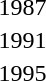<table>
<tr>
<td rowspan=2>1987<br></td>
<td rowspan=2></td>
<td rowspan=2></td>
<td></td>
</tr>
<tr>
<td></td>
</tr>
<tr>
<td rowspan=2>1991<br></td>
<td rowspan=2></td>
<td rowspan=2></td>
<td></td>
</tr>
<tr>
<td></td>
</tr>
<tr>
<td>1995</td>
<td></td>
<td></td>
<td><br></td>
</tr>
</table>
